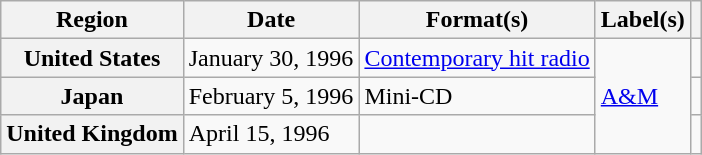<table class="wikitable plainrowheaders">
<tr>
<th scope="col">Region</th>
<th scope="col">Date</th>
<th scope="col">Format(s)</th>
<th scope="col">Label(s)</th>
<th scope="col"></th>
</tr>
<tr>
<th scope="row">United States</th>
<td>January 30, 1996</td>
<td><a href='#'>Contemporary hit radio</a></td>
<td rowspan="3"><a href='#'>A&M</a></td>
<td></td>
</tr>
<tr>
<th scope="row">Japan</th>
<td>February 5, 1996</td>
<td>Mini-CD</td>
<td></td>
</tr>
<tr>
<th scope="row">United Kingdom</th>
<td>April 15, 1996</td>
<td></td>
<td></td>
</tr>
</table>
